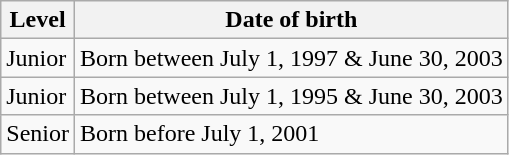<table class="wikitable unsortable" style="text-align:left">
<tr>
<th scope="col">Level</th>
<th scope="col">Date of birth</th>
</tr>
<tr>
<td>Junior <em></em></td>
<td>Born between July 1, 1997 & June 30, 2003</td>
</tr>
<tr>
<td>Junior <em></em></td>
<td>Born between July 1, 1995 & June 30, 2003</td>
</tr>
<tr>
<td>Senior <em></em></td>
<td>Born before July 1, 2001</td>
</tr>
</table>
